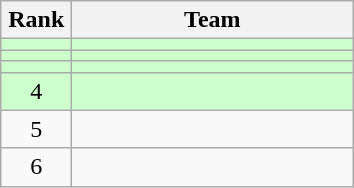<table class="wikitable" style="text-align: center;">
<tr>
<th width=40>Rank</th>
<th width=180>Team</th>
</tr>
<tr bgcolor=#CCFFCC>
<td></td>
<td style="text-align:left;"></td>
</tr>
<tr bgcolor=#CCFFCC>
<td></td>
<td style="text-align:left;"></td>
</tr>
<tr bgcolor=#CCFFCC>
<td></td>
<td style="text-align:left;"></td>
</tr>
<tr bgcolor=#CCFFCC>
<td>4</td>
<td style="text-align:left;"></td>
</tr>
<tr align=center>
<td>5</td>
<td style="text-align:left;"></td>
</tr>
<tr align=center>
<td>6</td>
<td style="text-align:left;"></td>
</tr>
</table>
